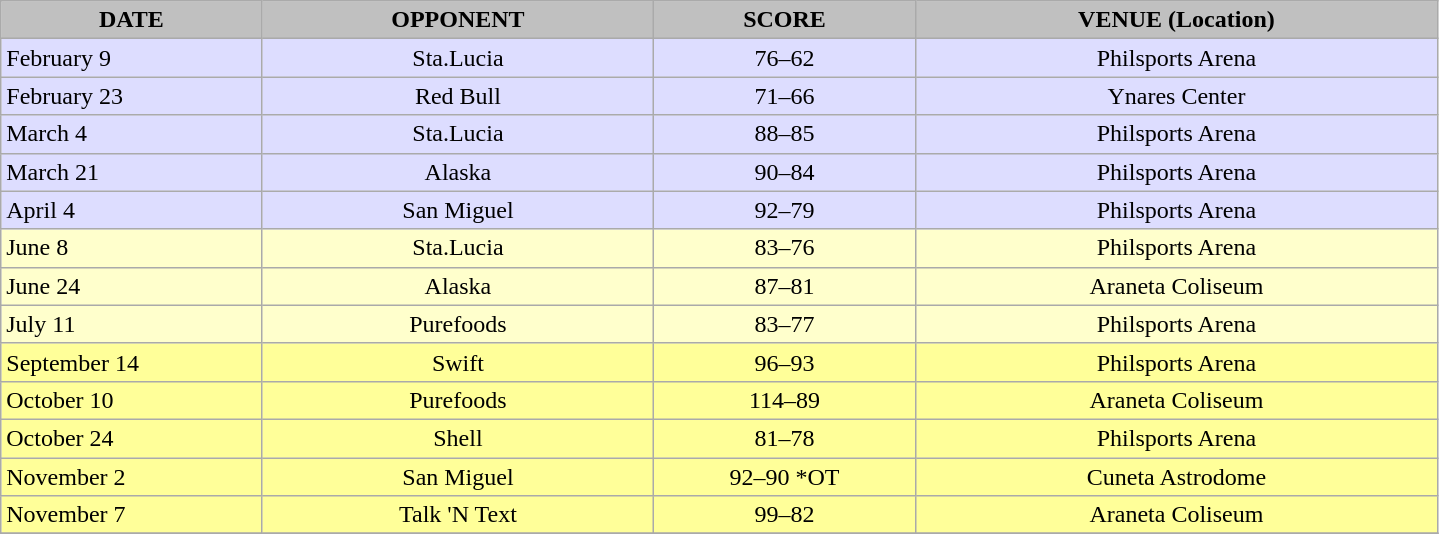<table class="wikitable" border="1">
<tr>
<th style="background:#C0C0C0;" width="10%"><strong>DATE</strong></th>
<th style="background:#C0C0C0;" width="15%"><strong>OPPONENT</strong></th>
<th style="background:#C0C0C0;" width="10%"><strong>SCORE</strong></th>
<th style="background:#C0C0C0;" width="20%"><strong>VENUE (Location)</strong></th>
</tr>
<tr bgcolor=#DDDDFF>
<td>February 9</td>
<td align=center>Sta.Lucia</td>
<td align=center>76–62 </td>
<td align=center>Philsports Arena</td>
</tr>
<tr bgcolor=#DDDDFF>
<td>February 23</td>
<td align=center>Red Bull</td>
<td align=center>71–66</td>
<td align=center>Ynares Center</td>
</tr>
<tr bgcolor=#DDDDFF>
<td>March 4</td>
<td align=center>Sta.Lucia</td>
<td align=center>88–85</td>
<td align=center>Philsports Arena</td>
</tr>
<tr bgcolor=#DDDDFF>
<td>March 21</td>
<td align=center>Alaska</td>
<td align=center>90–84</td>
<td align=center>Philsports Arena</td>
</tr>
<tr bgcolor=#DDDDFF>
<td>April 4</td>
<td align=center>San Miguel</td>
<td align=center>92–79</td>
<td align=center>Philsports Arena</td>
</tr>
<tr bgcolor=#FFFFCC>
<td>June 8</td>
<td align=center>Sta.Lucia</td>
<td align=center>83–76</td>
<td align=center>Philsports Arena</td>
</tr>
<tr bgcolor=#FFFFCC>
<td>June 24</td>
<td align=center>Alaska</td>
<td align=center>87–81</td>
<td align=center>Araneta Coliseum</td>
</tr>
<tr bgcolor=#FFFFCC>
<td>July 11</td>
<td align=center>Purefoods</td>
<td align=center>83–77 </td>
<td align=center>Philsports Arena</td>
</tr>
<tr bgcolor=#FFFF99>
<td>September 14</td>
<td align=center>Swift</td>
<td align=center>96–93</td>
<td align=center>Philsports Arena</td>
</tr>
<tr bgcolor=#FFFF99>
<td>October 10</td>
<td align=center>Purefoods</td>
<td align=center>114–89</td>
<td align=center>Araneta Coliseum</td>
</tr>
<tr bgcolor=#FFFF99>
<td>October 24</td>
<td align=center>Shell</td>
<td align=center>81–78 </td>
<td align=center>Philsports Arena</td>
</tr>
<tr bgcolor=#FFFF99>
<td>November 2</td>
<td align=center>San Miguel</td>
<td align=center>92–90 *OT </td>
<td align=center>Cuneta Astrodome</td>
</tr>
<tr bgcolor=#FFFF99>
<td>November 7</td>
<td align=center>Talk 'N Text</td>
<td align=center>99–82</td>
<td align=center>Araneta Coliseum</td>
</tr>
<tr>
</tr>
</table>
